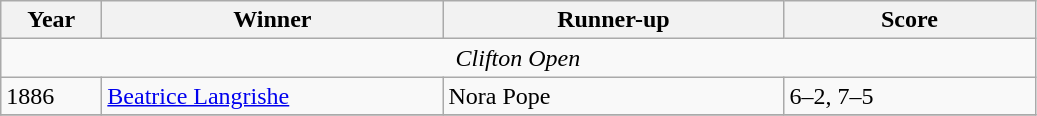<table class="wikitable">
<tr>
<th style="width:60px;">Year</th>
<th style="width:220px;">Winner</th>
<th style="width:220px;">Runner-up</th>
<th style="width:160px;">Score</th>
</tr>
<tr>
<td colspan=4 align=center><em>Clifton Open</em></td>
</tr>
<tr>
<td>1886</td>
<td> <a href='#'>Beatrice Langrishe</a></td>
<td> Nora Pope</td>
<td>6–2, 7–5</td>
</tr>
<tr>
</tr>
</table>
